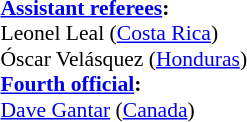<table width=50% style="font-size: 90%">
<tr>
<td><br><strong><a href='#'>Assistant referees</a>:</strong>
<br>Leonel Leal (<a href='#'>Costa Rica</a>)
<br>Óscar Velásquez (<a href='#'>Honduras</a>)
<br><strong><a href='#'>Fourth official</a>:</strong>
<br><a href='#'>Dave Gantar</a> (<a href='#'>Canada</a>)</td>
</tr>
</table>
